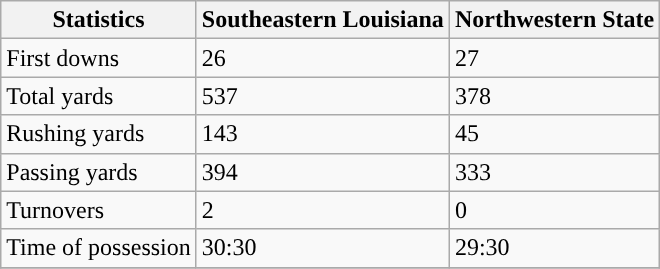<table class="wikitable">
<tr>
<th>Statistics</th>
<th>Southeastern Louisiana</th>
<th>Northwestern State</th>
</tr>
<tr>
<td>First downs</td>
<td>26</td>
<td>27</td>
</tr>
<tr>
<td>Total yards</td>
<td>537</td>
<td>378</td>
</tr>
<tr>
<td>Rushing yards</td>
<td>143</td>
<td>45</td>
</tr>
<tr>
<td>Passing yards</td>
<td>394</td>
<td>333</td>
</tr>
<tr>
<td>Turnovers</td>
<td>2</td>
<td>0</td>
</tr>
<tr>
<td>Time of possession</td>
<td>30:30</td>
<td>29:30</td>
</tr>
<tr>
</tr>
</table>
